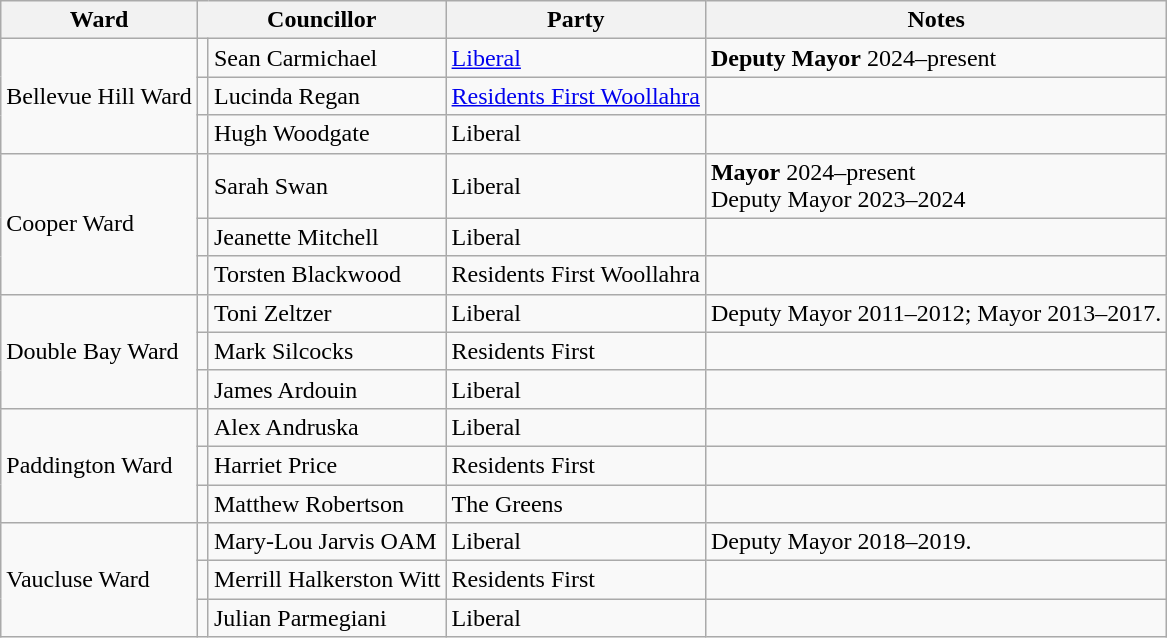<table class="wikitable">
<tr>
<th>Ward</th>
<th colspan="2">Councillor</th>
<th>Party</th>
<th>Notes</th>
</tr>
<tr>
<td rowspan="3">Bellevue Hill Ward</td>
<td></td>
<td>Sean Carmichael</td>
<td><a href='#'>Liberal</a></td>
<td><strong>Deputy Mayor</strong> 2024–present</td>
</tr>
<tr>
<td></td>
<td>Lucinda Regan</td>
<td><a href='#'>Residents First Woollahra</a></td>
<td></td>
</tr>
<tr>
<td></td>
<td>Hugh Woodgate</td>
<td>Liberal</td>
<td></td>
</tr>
<tr>
<td rowspan="3">Cooper Ward</td>
<td></td>
<td>Sarah Swan</td>
<td>Liberal</td>
<td><strong>Mayor</strong> 2024–present<br>Deputy Mayor 2023–2024</td>
</tr>
<tr>
<td></td>
<td>Jeanette Mitchell</td>
<td>Liberal</td>
<td></td>
</tr>
<tr>
<td></td>
<td>Torsten Blackwood</td>
<td>Residents First Woollahra</td>
<td></td>
</tr>
<tr>
<td rowspan="3">Double Bay Ward</td>
<td></td>
<td>Toni Zeltzer</td>
<td>Liberal</td>
<td>Deputy Mayor 2011–2012; Mayor 2013–2017.</td>
</tr>
<tr>
<td></td>
<td>Mark Silcocks</td>
<td>Residents First</td>
<td></td>
</tr>
<tr>
<td></td>
<td>James Ardouin</td>
<td>Liberal</td>
<td></td>
</tr>
<tr>
<td rowspan="3">Paddington Ward</td>
<td></td>
<td>Alex Andruska</td>
<td>Liberal</td>
<td></td>
</tr>
<tr>
<td></td>
<td>Harriet Price</td>
<td>Residents First</td>
<td></td>
</tr>
<tr>
<td></td>
<td>Matthew Robertson</td>
<td>The Greens</td>
<td></td>
</tr>
<tr>
<td rowspan="3">Vaucluse Ward</td>
<td></td>
<td>Mary-Lou Jarvis OAM</td>
<td>Liberal</td>
<td>Deputy Mayor 2018–2019.</td>
</tr>
<tr>
<td></td>
<td>Merrill Halkerston Witt</td>
<td>Residents First</td>
<td></td>
</tr>
<tr>
<td></td>
<td>Julian Parmegiani</td>
<td>Liberal</td>
<td></td>
</tr>
</table>
